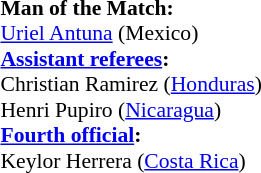<table width=50% style="font-size:90%">
<tr>
<td><br><strong>Man of the Match:</strong>
<br><a href='#'>Uriel Antuna</a> (Mexico)<br><strong><a href='#'>Assistant referees</a>:</strong>
<br>Christian Ramirez (<a href='#'>Honduras</a>)
<br>Henri Pupiro (<a href='#'>Nicaragua</a>)
<br><strong><a href='#'>Fourth official</a>:</strong>
<br>Keylor Herrera (<a href='#'>Costa Rica</a>)</td>
</tr>
</table>
